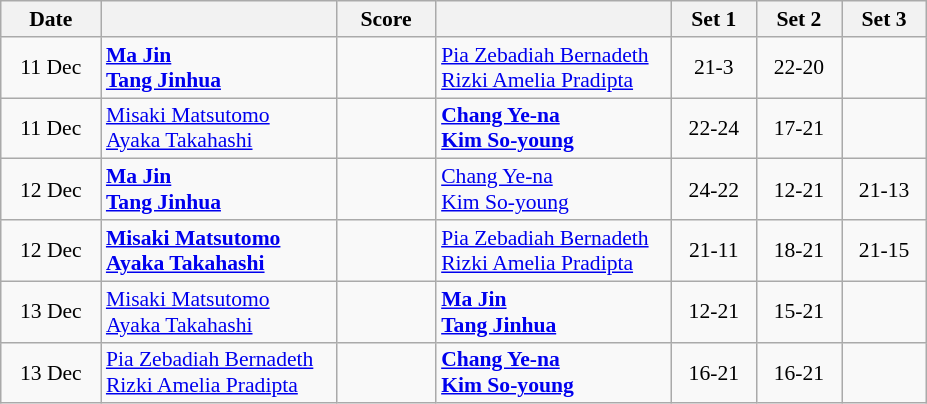<table class="wikitable" style="text-align: center; font-size:90% ">
<tr>
<th width="60">Date</th>
<th align="right" width="150"></th>
<th width="60">Score</th>
<th align="left" width="150"></th>
<th width="50">Set 1</th>
<th width="50">Set 2</th>
<th width="50">Set 3</th>
</tr>
<tr>
<td>11 Dec</td>
<td align=left><strong> <a href='#'>Ma Jin</a><br> <a href='#'>Tang Jinhua</a></strong></td>
<td align=center></td>
<td align=left Nowrap> <a href='#'>Pia Zebadiah Bernadeth</a><br> <a href='#'>Rizki Amelia Pradipta</a></td>
<td>21-3</td>
<td>22-20</td>
<td></td>
</tr>
<tr>
<td>11 Dec</td>
<td align=left> <a href='#'>Misaki Matsutomo</a><br> <a href='#'>Ayaka Takahashi</a></td>
<td align=center></td>
<td align=left><strong> <a href='#'>Chang Ye-na</a><br> <a href='#'>Kim So-young</a></strong></td>
<td>22-24</td>
<td>17-21</td>
<td></td>
</tr>
<tr>
<td>12 Dec</td>
<td align=left><strong> <a href='#'>Ma Jin</a><br> <a href='#'>Tang Jinhua</a></strong></td>
<td align=center></td>
<td align=left> <a href='#'>Chang Ye-na</a><br> <a href='#'>Kim So-young</a></td>
<td>24-22</td>
<td>12-21</td>
<td>21-13</td>
</tr>
<tr>
<td>12 Dec</td>
<td align=left><strong> <a href='#'>Misaki Matsutomo</a><br> <a href='#'>Ayaka Takahashi</a></strong></td>
<td align=center></td>
<td align=left Nowrap> <a href='#'>Pia Zebadiah Bernadeth</a><br> <a href='#'>Rizki Amelia Pradipta</a></td>
<td>21-11</td>
<td>18-21</td>
<td>21-15</td>
</tr>
<tr>
<td>13 Dec</td>
<td align=left> <a href='#'>Misaki Matsutomo</a><br> <a href='#'>Ayaka Takahashi</a></td>
<td align=center></td>
<td align=left><strong> <a href='#'>Ma Jin</a><br> <a href='#'>Tang Jinhua</a></strong></td>
<td>12-21</td>
<td>15-21</td>
<td></td>
</tr>
<tr>
<td>13 Dec</td>
<td align=left Nowrap> <a href='#'>Pia Zebadiah Bernadeth</a><br> <a href='#'>Rizki Amelia Pradipta</a></td>
<td align=center></td>
<td align=left><strong> <a href='#'>Chang Ye-na</a><br> <a href='#'>Kim So-young</a></strong></td>
<td>16-21</td>
<td>16-21</td>
<td></td>
</tr>
</table>
